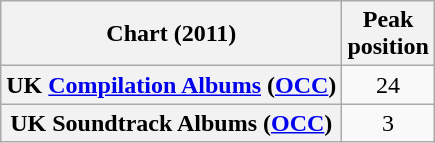<table class="wikitable sortable plainrowheaders" style="text-align:center">
<tr>
<th scope="col">Chart (2011)</th>
<th scope="col">Peak<br>position</th>
</tr>
<tr>
<th scope="row">UK <a href='#'>Compilation Albums</a> (<a href='#'>OCC</a>)</th>
<td>24</td>
</tr>
<tr>
<th scope="row">UK Soundtrack Albums (<a href='#'>OCC</a>)</th>
<td>3</td>
</tr>
</table>
